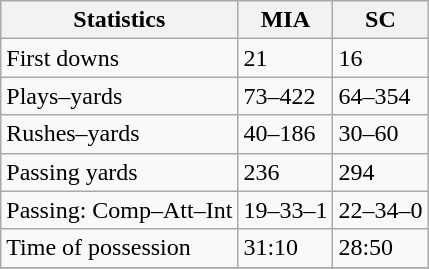<table class="wikitable">
<tr>
<th>Statistics</th>
<th>MIA</th>
<th>SC</th>
</tr>
<tr>
<td>First downs</td>
<td>21</td>
<td>16</td>
</tr>
<tr>
<td>Plays–yards</td>
<td>73–422</td>
<td>64–354</td>
</tr>
<tr>
<td>Rushes–yards</td>
<td>40–186</td>
<td>30–60</td>
</tr>
<tr>
<td>Passing yards</td>
<td>236</td>
<td>294</td>
</tr>
<tr>
<td>Passing: Comp–Att–Int</td>
<td>19–33–1</td>
<td>22–34–0</td>
</tr>
<tr>
<td>Time of possession</td>
<td>31:10</td>
<td>28:50</td>
</tr>
<tr>
</tr>
</table>
